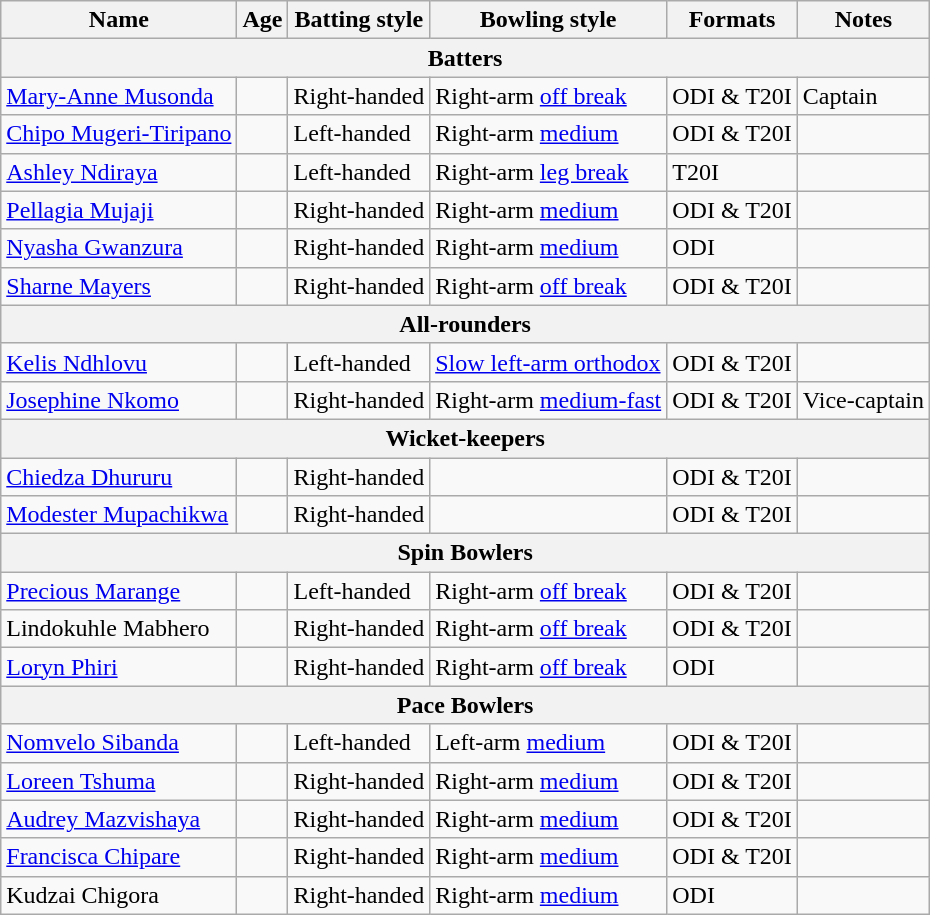<table class="wikitable sortable">
<tr>
<th>Name</th>
<th>Age</th>
<th>Batting style</th>
<th>Bowling style</th>
<th>Formats</th>
<th>Notes</th>
</tr>
<tr>
<th colspan="6">Batters</th>
</tr>
<tr>
<td><a href='#'>Mary-Anne Musonda</a></td>
<td></td>
<td>Right-handed</td>
<td>Right-arm <a href='#'>off break</a></td>
<td>ODI & T20I</td>
<td>Captain</td>
</tr>
<tr>
<td><a href='#'>Chipo Mugeri-Tiripano</a></td>
<td></td>
<td>Left-handed</td>
<td>Right-arm <a href='#'>medium</a></td>
<td>ODI & T20I</td>
<td></td>
</tr>
<tr>
<td><a href='#'>Ashley Ndiraya</a></td>
<td></td>
<td>Left-handed</td>
<td>Right-arm <a href='#'>leg break</a></td>
<td>T20I</td>
<td></td>
</tr>
<tr>
<td><a href='#'>Pellagia Mujaji</a></td>
<td></td>
<td>Right-handed</td>
<td>Right-arm <a href='#'>medium</a></td>
<td>ODI & T20I</td>
<td></td>
</tr>
<tr>
<td><a href='#'>Nyasha Gwanzura</a></td>
<td></td>
<td>Right-handed</td>
<td>Right-arm <a href='#'>medium</a></td>
<td>ODI</td>
<td></td>
</tr>
<tr>
<td><a href='#'>Sharne Mayers</a></td>
<td></td>
<td>Right-handed</td>
<td>Right-arm <a href='#'>off break</a></td>
<td>ODI & T20I</td>
<td></td>
</tr>
<tr>
<th colspan="6">All-rounders</th>
</tr>
<tr>
<td><a href='#'>Kelis Ndhlovu</a></td>
<td></td>
<td>Left-handed</td>
<td><a href='#'>Slow left-arm orthodox</a></td>
<td>ODI & T20I</td>
<td></td>
</tr>
<tr>
<td><a href='#'>Josephine Nkomo</a></td>
<td></td>
<td>Right-handed</td>
<td>Right-arm <a href='#'>medium-fast</a></td>
<td>ODI & T20I</td>
<td>Vice-captain</td>
</tr>
<tr>
<th colspan="6">Wicket-keepers</th>
</tr>
<tr>
<td><a href='#'>Chiedza Dhururu</a></td>
<td></td>
<td>Right-handed</td>
<td></td>
<td>ODI & T20I</td>
<td></td>
</tr>
<tr>
<td><a href='#'>Modester Mupachikwa</a></td>
<td></td>
<td>Right-handed</td>
<td></td>
<td>ODI & T20I</td>
<td></td>
</tr>
<tr>
<th colspan="6">Spin Bowlers</th>
</tr>
<tr>
<td><a href='#'>Precious Marange</a></td>
<td></td>
<td>Left-handed</td>
<td>Right-arm <a href='#'>off break</a></td>
<td>ODI & T20I</td>
<td></td>
</tr>
<tr>
<td>Lindokuhle Mabhero</td>
<td></td>
<td>Right-handed</td>
<td>Right-arm <a href='#'>off break</a></td>
<td>ODI & T20I</td>
<td></td>
</tr>
<tr>
<td><a href='#'>Loryn Phiri</a></td>
<td></td>
<td>Right-handed</td>
<td>Right-arm <a href='#'>off break</a></td>
<td>ODI</td>
<td></td>
</tr>
<tr>
<th colspan=65">Pace Bowlers</th>
</tr>
<tr>
<td><a href='#'>Nomvelo Sibanda</a></td>
<td></td>
<td>Left-handed</td>
<td>Left-arm <a href='#'>medium</a></td>
<td>ODI & T20I</td>
<td></td>
</tr>
<tr>
<td><a href='#'>Loreen Tshuma</a></td>
<td></td>
<td>Right-handed</td>
<td>Right-arm <a href='#'>medium</a></td>
<td>ODI & T20I</td>
<td></td>
</tr>
<tr>
<td><a href='#'>Audrey Mazvishaya</a></td>
<td></td>
<td>Right-handed</td>
<td>Right-arm <a href='#'>medium</a></td>
<td>ODI & T20I</td>
<td></td>
</tr>
<tr>
<td><a href='#'>Francisca Chipare</a></td>
<td></td>
<td>Right-handed</td>
<td>Right-arm <a href='#'>medium</a></td>
<td>ODI & T20I</td>
<td></td>
</tr>
<tr>
<td>Kudzai Chigora</td>
<td></td>
<td>Right-handed</td>
<td>Right-arm <a href='#'>medium</a></td>
<td>ODI</td>
<td></td>
</tr>
</table>
